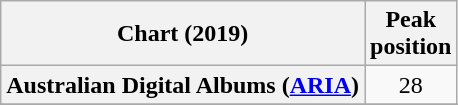<table class="wikitable plainrowheaders" style="text-align:center">
<tr>
<th scope="col">Chart (2019)</th>
<th scope="col">Peak<br>position</th>
</tr>
<tr>
<th scope="row">Australian Digital Albums (<a href='#'>ARIA</a>)</th>
<td>28</td>
</tr>
<tr>
</tr>
<tr>
</tr>
<tr>
</tr>
<tr>
</tr>
<tr>
</tr>
</table>
